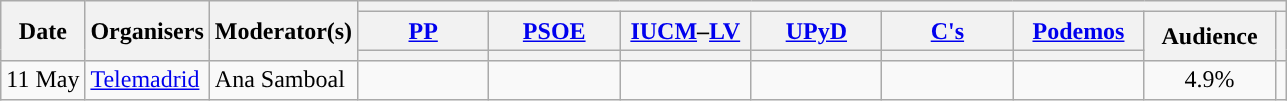<table class="wikitable" style="text-align:center;">
<tr>
<th rowspan="3">Date</th>
<th rowspan="3">Organisers</th>
<th rowspan="3">Moderator(s)</th>
<th colspan="8">  </th>
</tr>
<tr>
<th scope="col" style="width:5em;"><a href='#'>PP</a></th>
<th scope="col" style="width:5em;"><a href='#'>PSOE</a></th>
<th scope="col" style="width:5em;"><a href='#'>IUCM</a>–<a href='#'>LV</a></th>
<th scope="col" style="width:5em;"><a href='#'>UPyD</a></th>
<th scope="col" style="width:5em;"><a href='#'>C's</a></th>
<th scope="col" style="width:5em;"><a href='#'>Podemos</a></th>
<th rowspan="2" scope="col" style="width:5em;">Audience</th>
<th rowspan="2"></th>
</tr>
<tr>
<th style="color:inherit;background:"></th>
<th style="color:inherit;background:"></th>
<th style="color:inherit;background:"></th>
<th style="color:inherit;background:"></th>
<th style="color:inherit;background:"></th>
<th style="color:inherit;background:"></th>
</tr>
<tr>
<td style="white-space:nowrap; text-align:left;">11 May</td>
<td style="white-space:nowrap; text-align:left;"><a href='#'>Telemadrid</a></td>
<td style="white-space:nowrap; text-align:left;">Ana Samboal</td>
<td></td>
<td></td>
<td></td>
<td></td>
<td></td>
<td></td>
<td>4.9%<br></td>
<td><br></td>
</tr>
</table>
